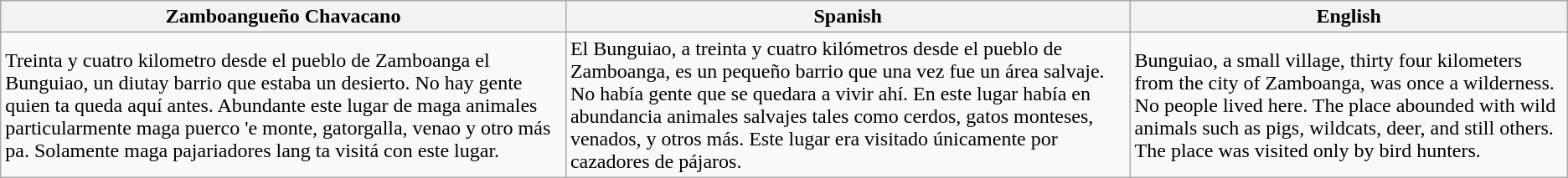<table class="wikitable">
<tr>
<th>Zamboangueño Chavacano</th>
<th>Spanish</th>
<th>English</th>
</tr>
<tr>
<td>Treinta y cuatro kilometro desde el pueblo de Zamboanga el Bunguiao, un diutay barrio que estaba un desierto. No hay gente quien ta queda aquí antes. Abundante este lugar de maga animales particularmente maga puerco 'e monte, gatorgalla, venao y otro más pa. Solamente maga pajariadores lang ta visitá con este lugar.</td>
<td>El Bunguiao, a treinta y cuatro kilómetros desde el pueblo de Zamboanga, es un pequeño barrio que una vez fue un área salvaje. No había gente que se quedara a vivir ahí. En este lugar había en abundancia animales salvajes tales como cerdos, gatos monteses, venados, y otros más. Este lugar era visitado únicamente por cazadores de pájaros.</td>
<td>Bunguiao, a small village, thirty four kilometers from the city of Zamboanga, was once a wilderness. No people lived here. The place abounded with wild animals such as pigs, wildcats, deer, and still others. The place was visited only by bird hunters.</td>
</tr>
</table>
